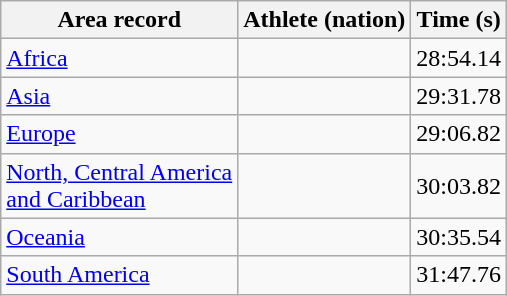<table class="wikitable">
<tr>
<th>Area record</th>
<th>Athlete (nation)</th>
<th>Time (s)</th>
</tr>
<tr>
<td><a href='#'>Africa</a> </td>
<td></td>
<td>28:54.14 </td>
</tr>
<tr>
<td><a href='#'>Asia</a> </td>
<td></td>
<td>29:31.78</td>
</tr>
<tr>
<td><a href='#'>Europe</a> </td>
<td></td>
<td>29:06.82</td>
</tr>
<tr>
<td><a href='#'>North, Central America<br>and Caribbean</a> </td>
<td></td>
<td>30:03.82</td>
</tr>
<tr>
<td><a href='#'>Oceania</a> </td>
<td></td>
<td>30:35.54</td>
</tr>
<tr>
<td><a href='#'>South America</a> </td>
<td></td>
<td>31:47.76</td>
</tr>
</table>
